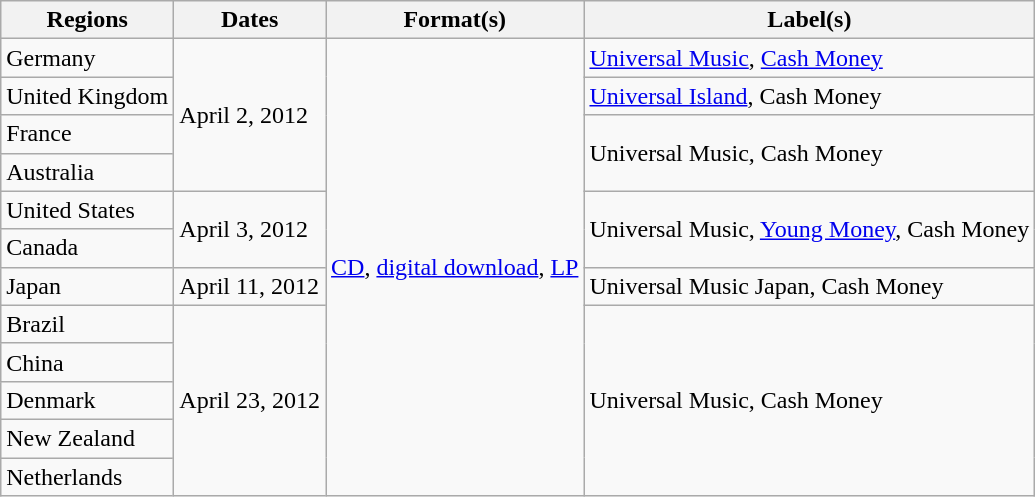<table class="wikitable plainrowheaders">
<tr>
<th scope="col">Regions</th>
<th scope="col">Dates</th>
<th scope="col">Format(s)</th>
<th scope="col">Label(s)</th>
</tr>
<tr>
<td>Germany</td>
<td rowspan="4">April 2, 2012</td>
<td rowspan="16"><a href='#'>CD</a>, <a href='#'>digital download</a>, <a href='#'>LP</a></td>
<td><a href='#'>Universal Music</a>, <a href='#'>Cash Money</a></td>
</tr>
<tr>
<td>United Kingdom</td>
<td><a href='#'>Universal Island</a>, Cash Money</td>
</tr>
<tr>
<td>France</td>
<td rowspan="2">Universal Music, Cash Money</td>
</tr>
<tr>
<td>Australia</td>
</tr>
<tr>
<td>United States</td>
<td rowspan="2">April 3, 2012</td>
<td rowspan="2">Universal Music, <a href='#'>Young Money</a>, Cash Money</td>
</tr>
<tr>
<td>Canada</td>
</tr>
<tr>
<td>Japan</td>
<td>April 11, 2012</td>
<td>Universal Music Japan, Cash Money</td>
</tr>
<tr>
<td>Brazil</td>
<td rowspan="5">April 23, 2012</td>
<td rowspan="5">Universal Music, Cash Money</td>
</tr>
<tr>
<td>China</td>
</tr>
<tr>
<td>Denmark</td>
</tr>
<tr>
<td>New Zealand</td>
</tr>
<tr>
<td>Netherlands</td>
</tr>
</table>
